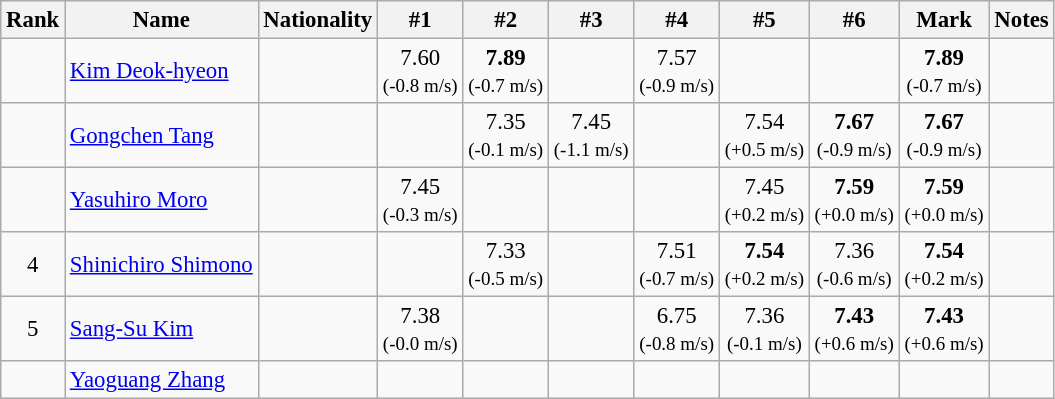<table class="wikitable sortable" style="text-align:center;font-size:95%">
<tr>
<th>Rank</th>
<th>Name</th>
<th>Nationality</th>
<th>#1</th>
<th>#2</th>
<th>#3</th>
<th>#4</th>
<th>#5</th>
<th>#6</th>
<th>Mark</th>
<th>Notes</th>
</tr>
<tr>
<td></td>
<td align=left><a href='#'>Kim Deok-hyeon</a></td>
<td align=left></td>
<td>7.60<br> <small>(-0.8 m/s)</small></td>
<td><strong>7.89</strong><br> <small>(-0.7 m/s)</small></td>
<td></td>
<td>7.57<br> <small>(-0.9 m/s)</small></td>
<td></td>
<td></td>
<td><strong>7.89</strong><br> <small>(-0.7 m/s)</small></td>
<td></td>
</tr>
<tr>
<td></td>
<td align=left><a href='#'>Gongchen Tang</a></td>
<td align=left></td>
<td></td>
<td>7.35<br> <small>(-0.1 m/s)</small></td>
<td>7.45<br> <small>(-1.1 m/s)</small></td>
<td></td>
<td>7.54<br> <small>(+0.5 m/s)</small></td>
<td><strong>7.67</strong><br> <small>(-0.9 m/s)</small></td>
<td><strong>7.67</strong><br> <small>(-0.9 m/s)</small></td>
<td></td>
</tr>
<tr>
<td></td>
<td align=left><a href='#'>Yasuhiro Moro</a></td>
<td align=left></td>
<td>7.45<br> <small>(-0.3 m/s)</small></td>
<td></td>
<td></td>
<td></td>
<td>7.45<br> <small>(+0.2 m/s)</small></td>
<td><strong>7.59</strong><br> <small>(+0.0 m/s)</small></td>
<td><strong>7.59</strong><br> <small>(+0.0 m/s)</small></td>
<td></td>
</tr>
<tr>
<td>4</td>
<td align=left><a href='#'>Shinichiro Shimono</a></td>
<td align=left></td>
<td></td>
<td>7.33<br> <small>(-0.5 m/s)</small></td>
<td></td>
<td>7.51<br> <small>(-0.7 m/s)</small></td>
<td><strong>7.54</strong><br> <small>(+0.2 m/s)</small></td>
<td>7.36<br> <small>(-0.6 m/s)</small></td>
<td><strong>7.54</strong><br> <small>(+0.2 m/s)</small></td>
<td></td>
</tr>
<tr>
<td>5</td>
<td align=left><a href='#'>Sang-Su Kim</a></td>
<td align=left></td>
<td>7.38<br> <small>(-0.0 m/s)</small></td>
<td></td>
<td></td>
<td>6.75<br> <small>(-0.8 m/s)</small></td>
<td>7.36<br> <small>(-0.1 m/s)</small></td>
<td><strong>7.43</strong><br> <small>(+0.6 m/s)</small></td>
<td><strong>7.43</strong><br> <small>(+0.6 m/s)</small></td>
<td></td>
</tr>
<tr>
<td></td>
<td align=left><a href='#'>Yaoguang Zhang</a></td>
<td align=left></td>
<td></td>
<td></td>
<td></td>
<td></td>
<td></td>
<td></td>
<td></td>
<td></td>
</tr>
</table>
